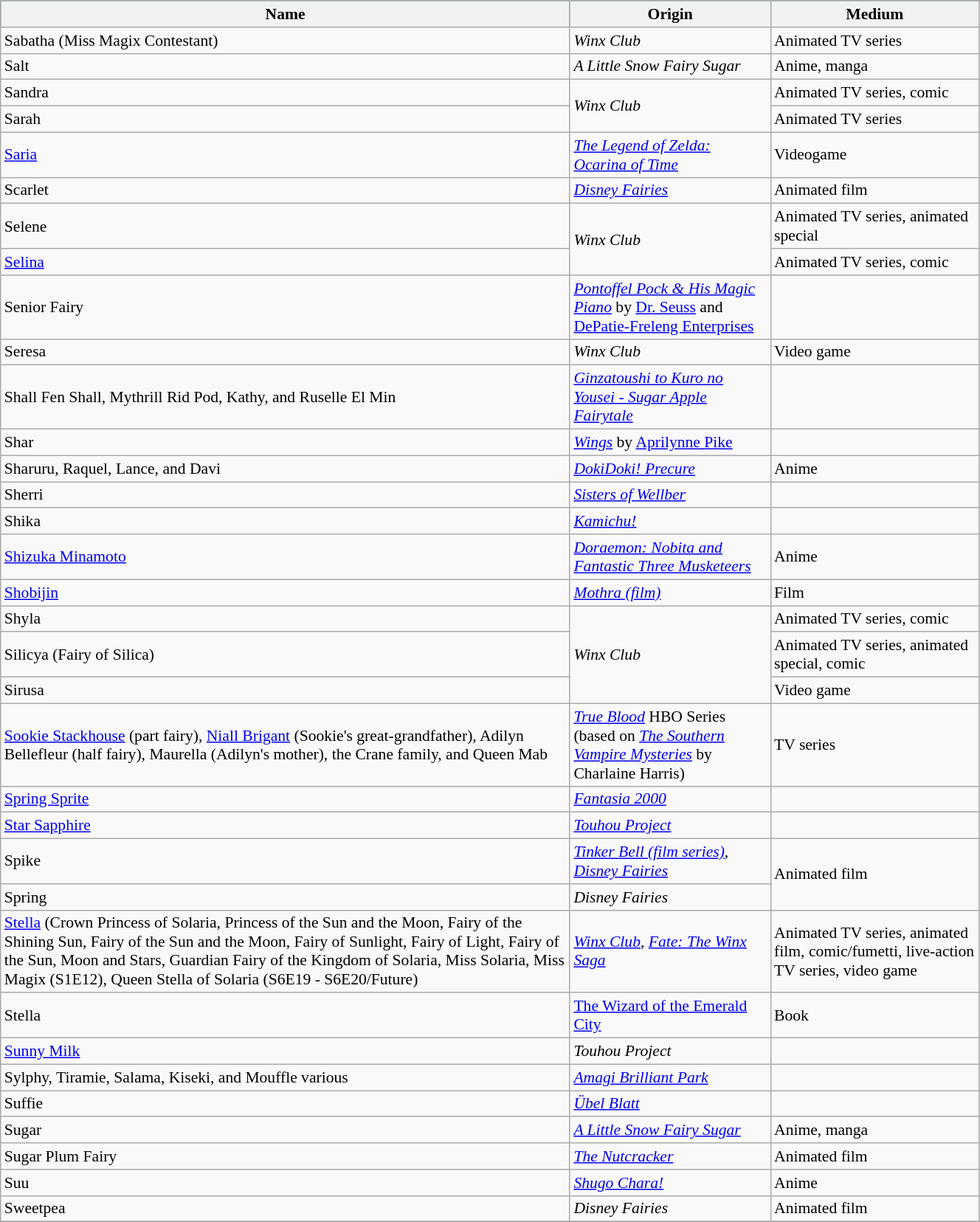<table class="wikitable sortable" style="width:70%; font-size:90%;">
<tr style="background:#115a6c;">
<th>Name</th>
<th>Origin</th>
<th>Medium</th>
</tr>
<tr>
<td>Sabatha (Miss Magix Contestant)</td>
<td><em>Winx Club</em></td>
<td>Animated TV series</td>
</tr>
<tr>
<td>Salt</td>
<td><em>A Little Snow Fairy Sugar</em></td>
<td>Anime, manga</td>
</tr>
<tr>
<td>Sandra</td>
<td rowspan="2"><em>Winx Club</em></td>
<td>Animated TV series, comic</td>
</tr>
<tr>
<td>Sarah</td>
<td>Animated TV series</td>
</tr>
<tr>
<td><a href='#'>Saria</a></td>
<td><em><a href='#'>The Legend of Zelda: Ocarina of Time</a></em></td>
<td>Videogame</td>
</tr>
<tr>
<td>Scarlet</td>
<td><em><a href='#'>Disney Fairies</a></em></td>
<td>Animated film</td>
</tr>
<tr>
<td>Selene</td>
<td rowspan="2"><em>Winx Club</em></td>
<td>Animated TV series, animated special</td>
</tr>
<tr>
<td><a href='#'>Selina</a></td>
<td>Animated TV series, comic</td>
</tr>
<tr>
<td>Senior Fairy</td>
<td><em><a href='#'>Pontoffel Pock & His Magic Piano</a></em> by <a href='#'>Dr. Seuss</a> and <a href='#'>DePatie-Freleng Enterprises</a></td>
<td></td>
</tr>
<tr>
<td>Seresa</td>
<td><em>Winx Club</em></td>
<td>Video game</td>
</tr>
<tr>
<td>Shall Fen Shall, Mythrill Rid Pod, Kathy, and Ruselle El Min</td>
<td><em><a href='#'>Ginzatoushi to Kuro no Yousei - Sugar Apple Fairytale</a></em></td>
<td></td>
</tr>
<tr>
<td>Shar</td>
<td><em><a href='#'>Wings</a></em> by <a href='#'>Aprilynne Pike</a></td>
<td></td>
</tr>
<tr>
<td>Sharuru, Raquel, Lance, and Davi</td>
<td><em><a href='#'>DokiDoki! Precure</a></em></td>
<td>Anime</td>
</tr>
<tr>
<td>Sherri</td>
<td><em><a href='#'>Sisters of Wellber</a></em></td>
<td></td>
</tr>
<tr>
<td>Shika</td>
<td><em><a href='#'>Kamichu!</a></em></td>
<td></td>
</tr>
<tr>
<td><a href='#'>Shizuka Minamoto</a></td>
<td><em><a href='#'>Doraemon: Nobita and Fantastic Three Musketeers</a></em></td>
<td>Anime</td>
</tr>
<tr>
<td><a href='#'>Shobijin</a></td>
<td><em><a href='#'>Mothra (film)</a></em></td>
<td>Film</td>
</tr>
<tr>
<td>Shyla</td>
<td rowspan="3"><em>Winx Club</em></td>
<td>Animated TV series, comic</td>
</tr>
<tr>
<td>Silicya (Fairy of Silica)</td>
<td>Animated TV series, animated special, comic</td>
</tr>
<tr>
<td>Sirusa</td>
<td>Video game</td>
</tr>
<tr>
<td><a href='#'>Sookie Stackhouse</a> (part fairy), <a href='#'>Niall Brigant</a> (Sookie's great-grandfather), Adilyn Bellefleur (half fairy), Maurella (Adilyn's mother), the Crane family, and Queen Mab</td>
<td><em><a href='#'>True Blood</a></em> HBO Series (based on <em><a href='#'>The Southern Vampire Mysteries</a></em> by Charlaine Harris)</td>
<td>TV series</td>
</tr>
<tr>
<td><a href='#'>Spring Sprite</a></td>
<td><em><a href='#'>Fantasia 2000</a></em></td>
<td></td>
</tr>
<tr>
<td><a href='#'>Star Sapphire</a></td>
<td><em><a href='#'>Touhou Project</a></em></td>
<td></td>
</tr>
<tr>
<td>Spike</td>
<td><em><a href='#'>Tinker Bell (film series)</a></em>, <em><a href='#'>Disney Fairies</a></em></td>
<td rowspan="2">Animated film</td>
</tr>
<tr>
<td>Spring</td>
<td><em>Disney Fairies</em></td>
</tr>
<tr>
<td><a href='#'>Stella</a> (Crown Princess of Solaria, Princess of the Sun and the Moon, Fairy of the Shining Sun, Fairy of the Sun and the Moon, Fairy of Sunlight, Fairy of Light, Fairy of the Sun, Moon and Stars, Guardian Fairy of the Kingdom of Solaria, Miss Solaria, Miss Magix (S1E12), Queen Stella of Solaria (S6E19 - S6E20/Future)</td>
<td><em><a href='#'>Winx Club</a></em>, <em><a href='#'>Fate: The Winx Saga</a></em></td>
<td>Animated TV series, animated film, comic/fumetti, live-action TV series, video game</td>
</tr>
<tr>
<td>Stella</td>
<td><a href='#'>The Wizard of the Emerald City</a></td>
<td>Book</td>
</tr>
<tr>
<td><a href='#'>Sunny Milk</a></td>
<td><em>Touhou Project</em></td>
<td></td>
</tr>
<tr>
<td>Sylphy, Tiramie, Salama, Kiseki, and Mouffle various</td>
<td><em><a href='#'>Amagi Brilliant Park</a></em></td>
<td></td>
</tr>
<tr>
<td>Suffie</td>
<td><em><a href='#'>Übel Blatt</a></em></td>
<td></td>
</tr>
<tr>
<td>Sugar</td>
<td><em><a href='#'>A Little Snow Fairy Sugar</a></em></td>
<td>Anime, manga</td>
</tr>
<tr>
<td>Sugar Plum Fairy</td>
<td><em><a href='#'>The Nutcracker</a></em></td>
<td>Animated film</td>
</tr>
<tr>
<td>Suu</td>
<td><em><a href='#'>Shugo Chara!</a></em></td>
<td>Anime</td>
</tr>
<tr>
<td>Sweetpea</td>
<td><em>Disney Fairies</em></td>
<td>Animated film</td>
</tr>
<tr>
</tr>
</table>
